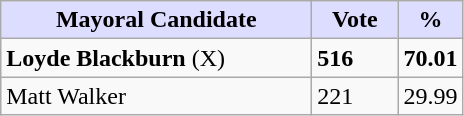<table class="wikitable">
<tr>
<th style="background:#ddf; width:200px;">Mayoral Candidate</th>
<th style="background:#ddf; width:50px;">Vote</th>
<th style="background:#ddf; width:30px;">%</th>
</tr>
<tr>
<td><strong>Loyde Blackburn</strong> (X)</td>
<td><strong>516</strong></td>
<td><strong>70.01</strong></td>
</tr>
<tr>
<td>Matt Walker</td>
<td>221</td>
<td>29.99</td>
</tr>
</table>
